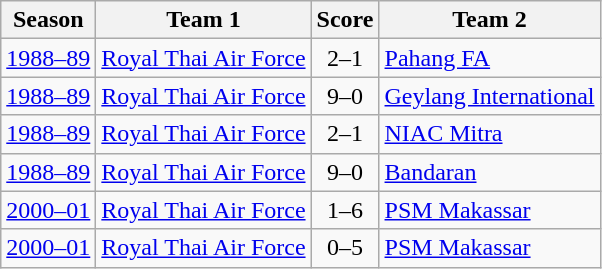<table class="wikitable">
<tr>
<th>Season</th>
<th>Team 1</th>
<th>Score</th>
<th>Team 2</th>
</tr>
<tr>
<td><a href='#'>1988–89</a></td>
<td> <a href='#'>Royal Thai Air Force</a></td>
<td style="text-align: center">2–1</td>
<td> <a href='#'>Pahang FA</a></td>
</tr>
<tr>
<td><a href='#'>1988–89</a></td>
<td> <a href='#'>Royal Thai Air Force</a></td>
<td style="text-align: center">9–0</td>
<td> <a href='#'>Geylang International</a></td>
</tr>
<tr>
<td><a href='#'>1988–89</a></td>
<td> <a href='#'>Royal Thai Air Force</a></td>
<td style="text-align: center">2–1</td>
<td> <a href='#'>NIAC Mitra</a></td>
</tr>
<tr>
<td><a href='#'>1988–89</a></td>
<td> <a href='#'>Royal Thai Air Force</a></td>
<td style="text-align: center">9–0</td>
<td> <a href='#'>Bandaran</a></td>
</tr>
<tr>
<td><a href='#'>2000–01</a></td>
<td> <a href='#'>Royal Thai Air Force</a></td>
<td style="text-align: center">1–6</td>
<td> <a href='#'>PSM Makassar</a></td>
</tr>
<tr>
<td><a href='#'>2000–01</a></td>
<td> <a href='#'>Royal Thai Air Force</a></td>
<td style="text-align: center">0–5</td>
<td> <a href='#'>PSM Makassar</a></td>
</tr>
</table>
